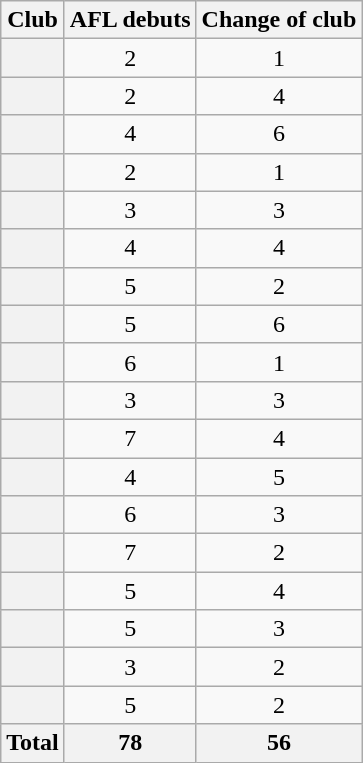<table class="wikitable plainrowheaders sortable" style="text-align:center;">
<tr>
<th scope="col">Club</th>
<th scope="col">AFL debuts</th>
<th scope="col">Change of club</th>
</tr>
<tr>
<th scope="row"></th>
<td>2</td>
<td>1</td>
</tr>
<tr>
<th scope="row"></th>
<td>2</td>
<td>4</td>
</tr>
<tr>
<th scope="row"></th>
<td>4</td>
<td>6</td>
</tr>
<tr>
<th scope="row"></th>
<td>2</td>
<td>1</td>
</tr>
<tr>
<th scope="row"></th>
<td>3</td>
<td>3</td>
</tr>
<tr>
<th scope="row"></th>
<td>4</td>
<td>4</td>
</tr>
<tr>
<th scope="row"></th>
<td>5</td>
<td>2</td>
</tr>
<tr>
<th scope="row"></th>
<td>5</td>
<td>6</td>
</tr>
<tr>
<th scope="row"></th>
<td>6</td>
<td>1</td>
</tr>
<tr>
<th scope="row"></th>
<td>3</td>
<td>3</td>
</tr>
<tr>
<th scope="row"></th>
<td>7</td>
<td>4</td>
</tr>
<tr>
<th scope="row"></th>
<td>4</td>
<td>5</td>
</tr>
<tr>
<th scope="row"></th>
<td>6</td>
<td>3</td>
</tr>
<tr>
<th scope="row"></th>
<td>7</td>
<td>2</td>
</tr>
<tr>
<th scope="row"></th>
<td>5</td>
<td>4</td>
</tr>
<tr>
<th scope="row"></th>
<td>5</td>
<td>3</td>
</tr>
<tr>
<th scope="row"></th>
<td>3</td>
<td>2</td>
</tr>
<tr>
<th scope="row"></th>
<td>5</td>
<td>2</td>
</tr>
<tr class="sortbottom">
<th>Total</th>
<th>78</th>
<th>56</th>
</tr>
</table>
